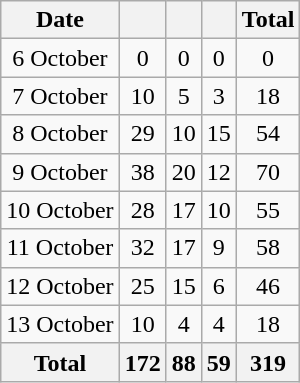<table class="wikitable">
<tr>
<th>Date</th>
<th></th>
<th></th>
<th></th>
<th>Total</th>
</tr>
<tr align="center">
<td>6 October</td>
<td>0</td>
<td>0</td>
<td>0</td>
<td>0</td>
</tr>
<tr align="center">
<td>7 October</td>
<td>10</td>
<td>5</td>
<td>3</td>
<td>18</td>
</tr>
<tr align="center">
<td>8 October</td>
<td>29</td>
<td>10</td>
<td>15</td>
<td>54</td>
</tr>
<tr align="center">
<td>9 October</td>
<td>38</td>
<td>20</td>
<td>12</td>
<td>70</td>
</tr>
<tr align="center">
<td>10 October</td>
<td>28</td>
<td>17</td>
<td>10</td>
<td>55</td>
</tr>
<tr align="center">
<td>11 October</td>
<td>32</td>
<td>17</td>
<td>9</td>
<td>58</td>
</tr>
<tr align="center">
<td>12 October</td>
<td>25</td>
<td>15</td>
<td>6</td>
<td>46</td>
</tr>
<tr align="center">
<td>13 October</td>
<td>10</td>
<td>4</td>
<td>4</td>
<td>18</td>
</tr>
<tr align="center">
<th>Total</th>
<th>172</th>
<th>88</th>
<th>59</th>
<th>319</th>
</tr>
</table>
